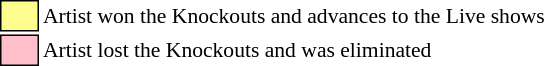<table class="toccolours" style="font-size: 90%; white-space: nowrap;">
<tr>
<td style="background:#fdfc8f; border:1px solid black;">      </td>
<td>Artist won the Knockouts and advances to the Live shows</td>
</tr>
<tr>
<td style="background:pink; border:1px solid black;">      </td>
<td>Artist lost the Knockouts and was eliminated</td>
</tr>
</table>
